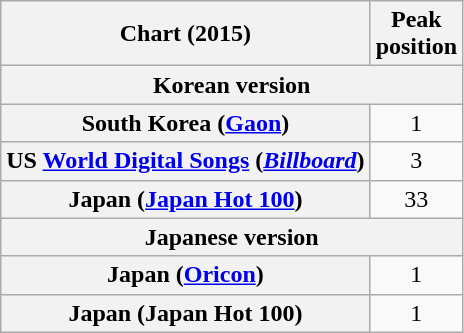<table class="wikitable plainrowheaders" style="text-align:center;">
<tr>
<th>Chart (2015)</th>
<th scope="col">Peak<br>position</th>
</tr>
<tr>
<th colspan=2>Korean version</th>
</tr>
<tr>
<th scope=row>South Korea (<a href='#'>Gaon</a>)</th>
<td>1</td>
</tr>
<tr>
<th scope=row>US <a href='#'>World Digital Songs</a> (<em><a href='#'>Billboard</a></em>)</th>
<td>3</td>
</tr>
<tr>
<th scope=row>Japan (<a href='#'>Japan Hot 100</a>)</th>
<td>33</td>
</tr>
<tr>
<th colspan=2>Japanese version</th>
</tr>
<tr>
<th scope="row">Japan (<a href='#'>Oricon</a>)</th>
<td>1</td>
</tr>
<tr>
<th scope="row">Japan (Japan Hot 100)</th>
<td>1</td>
</tr>
</table>
